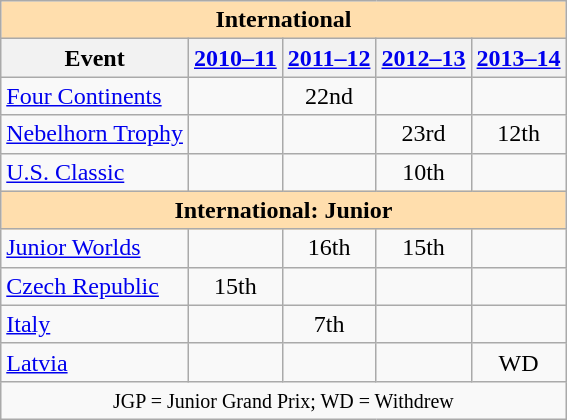<table class="wikitable" style="text-align:center">
<tr>
<th style="background-color: #ffdead; " colspan=5 align=center>International</th>
</tr>
<tr>
<th>Event</th>
<th><a href='#'>2010–11</a></th>
<th><a href='#'>2011–12</a></th>
<th><a href='#'>2012–13</a></th>
<th><a href='#'>2013–14</a></th>
</tr>
<tr>
<td align=left><a href='#'>Four Continents</a></td>
<td></td>
<td>22nd</td>
<td></td>
<td></td>
</tr>
<tr>
<td align=left><a href='#'>Nebelhorn Trophy</a></td>
<td></td>
<td></td>
<td>23rd</td>
<td>12th</td>
</tr>
<tr>
<td align=left><a href='#'>U.S. Classic</a></td>
<td></td>
<td></td>
<td>10th</td>
<td></td>
</tr>
<tr>
<th style="background-color: #ffdead; " colspan=5 align=center>International: Junior</th>
</tr>
<tr>
<td align=left><a href='#'>Junior Worlds</a></td>
<td></td>
<td>16th</td>
<td>15th</td>
<td></td>
</tr>
<tr>
<td align=left> <a href='#'>Czech Republic</a></td>
<td>15th</td>
<td></td>
<td></td>
<td></td>
</tr>
<tr>
<td align=left> <a href='#'>Italy</a></td>
<td></td>
<td>7th</td>
<td></td>
<td></td>
</tr>
<tr>
<td align=left> <a href='#'>Latvia</a></td>
<td></td>
<td></td>
<td></td>
<td>WD</td>
</tr>
<tr>
<td colspan=5 align=center><small> JGP = Junior Grand Prix; WD = Withdrew </small></td>
</tr>
</table>
